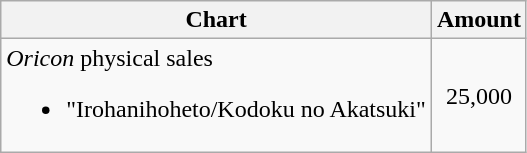<table class="wikitable">
<tr>
<th>Chart</th>
<th>Amount</th>
</tr>
<tr>
<td><em>Oricon</em> physical sales<br><ul><li>"Irohanihoheto/Kodoku no Akatsuki"</li></ul></td>
<td align="center">25,000</td>
</tr>
</table>
